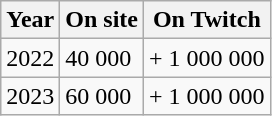<table class="wikitable">
<tr>
<th>Year</th>
<th>On site</th>
<th>On Twitch</th>
</tr>
<tr>
<td>2022</td>
<td>40 000</td>
<td>+ 1 000 000</td>
</tr>
<tr>
<td>2023</td>
<td>60 000</td>
<td>+ 1 000 000</td>
</tr>
</table>
